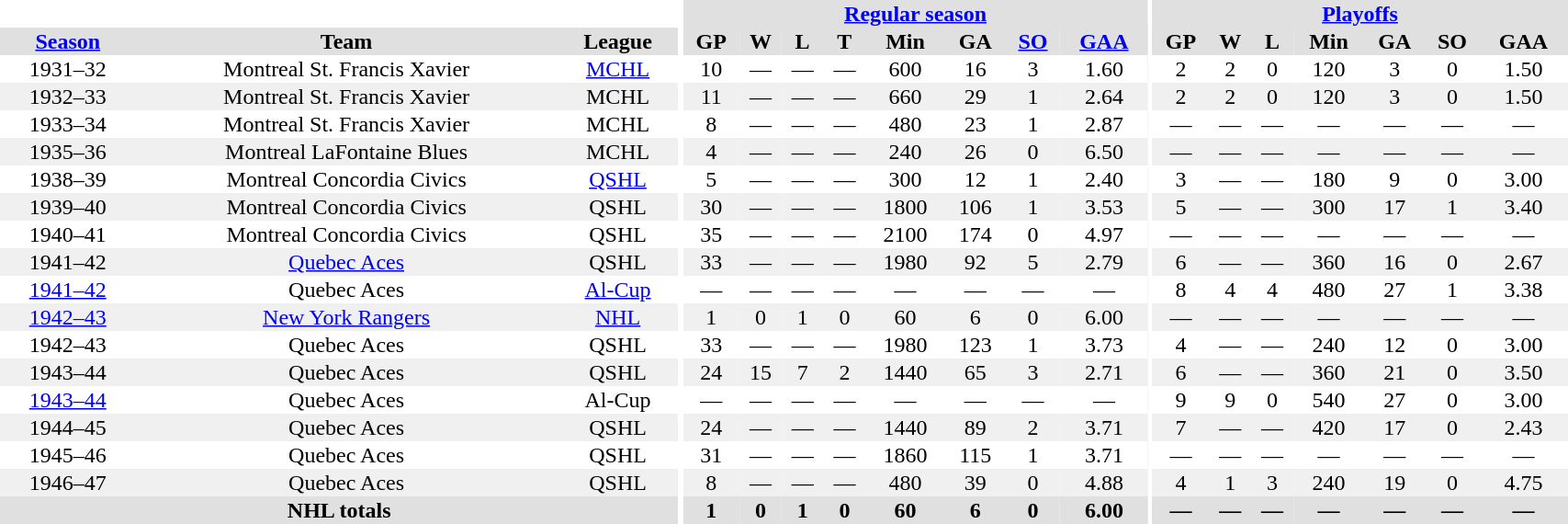<table border="0" cellpadding="1" cellspacing="0" style="width:90%; text-align:center;">
<tr bgcolor="#e0e0e0">
<th colspan="3" bgcolor="#ffffff"></th>
<th rowspan="99" bgcolor="#ffffff"></th>
<th colspan="8" bgcolor="#e0e0e0"><a href='#'>Regular season</a></th>
<th rowspan="99" bgcolor="#ffffff"></th>
<th colspan="7" bgcolor="#e0e0e0"><a href='#'>Playoffs</a></th>
</tr>
<tr bgcolor="#e0e0e0">
<th><a href='#'>Season</a></th>
<th>Team</th>
<th>League</th>
<th>GP</th>
<th>W</th>
<th>L</th>
<th>T</th>
<th>Min</th>
<th>GA</th>
<th><a href='#'>SO</a></th>
<th><a href='#'>GAA</a></th>
<th>GP</th>
<th>W</th>
<th>L</th>
<th>Min</th>
<th>GA</th>
<th>SO</th>
<th>GAA</th>
</tr>
<tr>
<td>1931–32</td>
<td>Montreal St. Francis Xavier</td>
<td><a href='#'>MCHL</a></td>
<td>10</td>
<td>—</td>
<td>—</td>
<td>—</td>
<td>600</td>
<td>16</td>
<td>3</td>
<td>1.60</td>
<td>2</td>
<td>2</td>
<td>0</td>
<td>120</td>
<td>3</td>
<td>0</td>
<td>1.50</td>
</tr>
<tr bgcolor="#f0f0f0">
<td>1932–33</td>
<td>Montreal St. Francis Xavier</td>
<td>MCHL</td>
<td>11</td>
<td>—</td>
<td>—</td>
<td>—</td>
<td>660</td>
<td>29</td>
<td>1</td>
<td>2.64</td>
<td>2</td>
<td>2</td>
<td>0</td>
<td>120</td>
<td>3</td>
<td>0</td>
<td>1.50</td>
</tr>
<tr>
<td>1933–34</td>
<td>Montreal St. Francis Xavier</td>
<td>MCHL</td>
<td>8</td>
<td>—</td>
<td>—</td>
<td>—</td>
<td>480</td>
<td>23</td>
<td>1</td>
<td>2.87</td>
<td>—</td>
<td>—</td>
<td>—</td>
<td>—</td>
<td>—</td>
<td>—</td>
<td>—</td>
</tr>
<tr bgcolor="#f0f0f0">
<td>1935–36</td>
<td>Montreal LaFontaine Blues</td>
<td>MCHL</td>
<td>4</td>
<td>—</td>
<td>—</td>
<td>—</td>
<td>240</td>
<td>26</td>
<td>0</td>
<td>6.50</td>
<td>—</td>
<td>—</td>
<td>—</td>
<td>—</td>
<td>—</td>
<td>—</td>
<td>—</td>
</tr>
<tr>
<td>1938–39</td>
<td>Montreal Concordia Civics</td>
<td><a href='#'>QSHL</a></td>
<td>5</td>
<td>—</td>
<td>—</td>
<td>—</td>
<td>300</td>
<td>12</td>
<td>1</td>
<td>2.40</td>
<td>3</td>
<td>—</td>
<td>—</td>
<td>180</td>
<td>9</td>
<td>0</td>
<td>3.00</td>
</tr>
<tr bgcolor="#f0f0f0">
<td>1939–40</td>
<td>Montreal Concordia Civics</td>
<td>QSHL</td>
<td>30</td>
<td>—</td>
<td>—</td>
<td>—</td>
<td>1800</td>
<td>106</td>
<td>1</td>
<td>3.53</td>
<td>5</td>
<td>—</td>
<td>—</td>
<td>300</td>
<td>17</td>
<td>1</td>
<td>3.40</td>
</tr>
<tr>
<td>1940–41</td>
<td>Montreal Concordia Civics</td>
<td>QSHL</td>
<td>35</td>
<td>—</td>
<td>—</td>
<td>—</td>
<td>2100</td>
<td>174</td>
<td>0</td>
<td>4.97</td>
<td>—</td>
<td>—</td>
<td>—</td>
<td>—</td>
<td>—</td>
<td>—</td>
<td>—</td>
</tr>
<tr bgcolor="#f0f0f0">
<td>1941–42</td>
<td><a href='#'>Quebec Aces</a></td>
<td>QSHL</td>
<td>33</td>
<td>—</td>
<td>—</td>
<td>—</td>
<td>1980</td>
<td>92</td>
<td>5</td>
<td>2.79</td>
<td>6</td>
<td>—</td>
<td>—</td>
<td>360</td>
<td>16</td>
<td>0</td>
<td>2.67</td>
</tr>
<tr>
<td><a href='#'>1941–42</a></td>
<td>Quebec Aces</td>
<td><a href='#'>Al-Cup</a></td>
<td>—</td>
<td>—</td>
<td>—</td>
<td>—</td>
<td>—</td>
<td>—</td>
<td>—</td>
<td>—</td>
<td>8</td>
<td>4</td>
<td>4</td>
<td>480</td>
<td>27</td>
<td>1</td>
<td>3.38</td>
</tr>
<tr bgcolor="#f0f0f0">
<td><a href='#'>1942–43</a></td>
<td><a href='#'>New York Rangers</a></td>
<td><a href='#'>NHL</a></td>
<td>1</td>
<td>0</td>
<td>1</td>
<td>0</td>
<td>60</td>
<td>6</td>
<td>0</td>
<td>6.00</td>
<td>—</td>
<td>—</td>
<td>—</td>
<td>—</td>
<td>—</td>
<td>—</td>
<td>—</td>
</tr>
<tr>
<td>1942–43</td>
<td>Quebec Aces</td>
<td>QSHL</td>
<td>33</td>
<td>—</td>
<td>—</td>
<td>—</td>
<td>1980</td>
<td>123</td>
<td>1</td>
<td>3.73</td>
<td>4</td>
<td>—</td>
<td>—</td>
<td>240</td>
<td>12</td>
<td>0</td>
<td>3.00</td>
</tr>
<tr bgcolor="#f0f0f0">
<td>1943–44</td>
<td>Quebec Aces</td>
<td>QSHL</td>
<td>24</td>
<td>15</td>
<td>7</td>
<td>2</td>
<td>1440</td>
<td>65</td>
<td>3</td>
<td>2.71</td>
<td>6</td>
<td>—</td>
<td>—</td>
<td>360</td>
<td>21</td>
<td>0</td>
<td>3.50</td>
</tr>
<tr>
<td><a href='#'>1943–44</a></td>
<td>Quebec Aces</td>
<td>Al-Cup</td>
<td>—</td>
<td>—</td>
<td>—</td>
<td>—</td>
<td>—</td>
<td>—</td>
<td>—</td>
<td>—</td>
<td>9</td>
<td>9</td>
<td>0</td>
<td>540</td>
<td>27</td>
<td>0</td>
<td>3.00</td>
</tr>
<tr bgcolor="#f0f0f0">
<td>1944–45</td>
<td>Quebec Aces</td>
<td>QSHL</td>
<td>24</td>
<td>—</td>
<td>—</td>
<td>—</td>
<td>1440</td>
<td>89</td>
<td>2</td>
<td>3.71</td>
<td>7</td>
<td>—</td>
<td>—</td>
<td>420</td>
<td>17</td>
<td>0</td>
<td>2.43</td>
</tr>
<tr>
<td>1945–46</td>
<td>Quebec Aces</td>
<td>QSHL</td>
<td>31</td>
<td>—</td>
<td>—</td>
<td>—</td>
<td>1860</td>
<td>115</td>
<td>1</td>
<td>3.71</td>
<td>—</td>
<td>—</td>
<td>—</td>
<td>—</td>
<td>—</td>
<td>—</td>
<td>—</td>
</tr>
<tr bgcolor="#f0f0f0">
<td>1946–47</td>
<td>Quebec Aces</td>
<td>QSHL</td>
<td>8</td>
<td>—</td>
<td>—</td>
<td>—</td>
<td>480</td>
<td>39</td>
<td>0</td>
<td>4.88</td>
<td>4</td>
<td>1</td>
<td>3</td>
<td>240</td>
<td>19</td>
<td>0</td>
<td>4.75</td>
</tr>
<tr bgcolor="#e0e0e0">
<th colspan="3">NHL totals</th>
<th>1</th>
<th>0</th>
<th>1</th>
<th>0</th>
<th>60</th>
<th>6</th>
<th>0</th>
<th>6.00</th>
<th>—</th>
<th>—</th>
<th>—</th>
<th>—</th>
<th>—</th>
<th>—</th>
<th>—</th>
</tr>
</table>
